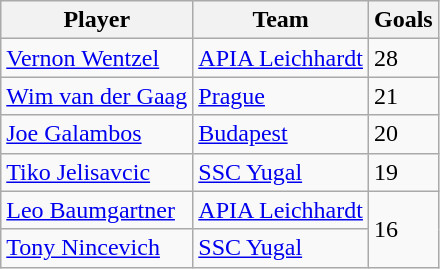<table class="wikitable">
<tr>
<th>Player</th>
<th>Team</th>
<th>Goals</th>
</tr>
<tr>
<td><a href='#'>Vernon Wentzel</a></td>
<td><a href='#'>APIA Leichhardt</a></td>
<td>28</td>
</tr>
<tr>
<td><a href='#'>Wim van der Gaag</a></td>
<td><a href='#'>Prague</a></td>
<td>21</td>
</tr>
<tr>
<td><a href='#'>Joe Galambos</a></td>
<td><a href='#'>Budapest</a></td>
<td>20</td>
</tr>
<tr>
<td><a href='#'>Tiko Jelisavcic</a></td>
<td><a href='#'>SSC Yugal</a></td>
<td>19</td>
</tr>
<tr>
<td><a href='#'>Leo Baumgartner</a></td>
<td><a href='#'>APIA Leichhardt</a></td>
<td rowspan=2>16</td>
</tr>
<tr>
<td><a href='#'>Tony Nincevich</a></td>
<td><a href='#'>SSC Yugal</a></td>
</tr>
</table>
